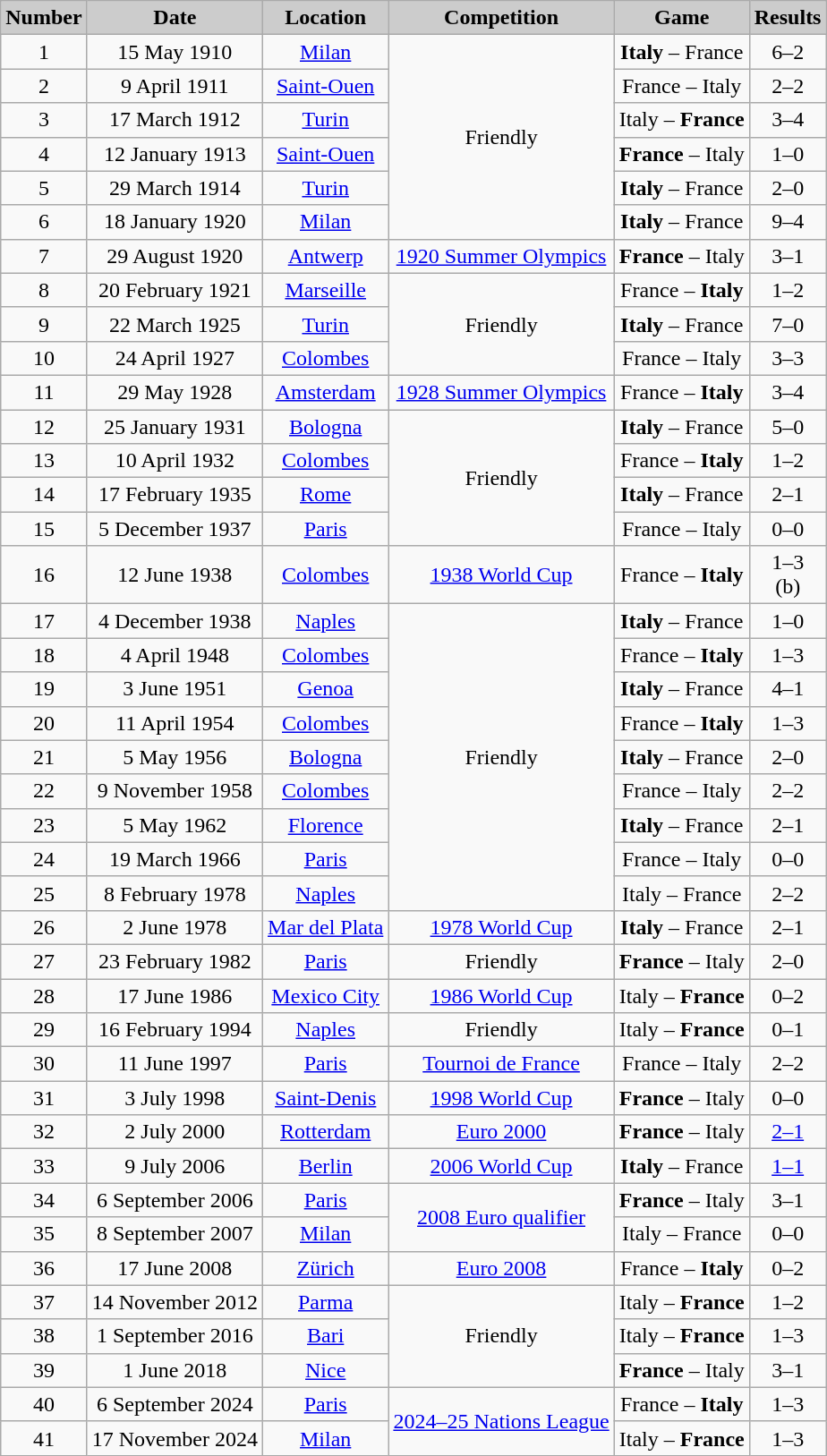<table class="wikitable" style="text-align: center">
<tr bgcolor="#CCCCCC">
<td align="center"><strong>Number</strong></td>
<td align="center"><strong>Date</strong></td>
<td align="center"><strong>Location</strong></td>
<td align="center"><strong>Competition</strong></td>
<td align="center"><strong>Game</strong></td>
<td align="center"><strong>Results</strong></td>
</tr>
<tr align="center">
<td>1</td>
<td>15 May 1910</td>
<td> <a href='#'>Milan</a></td>
<td rowspan="6">Friendly</td>
<td><strong>Italy</strong> – France</td>
<td>6–2</td>
</tr>
<tr align="center">
<td>2</td>
<td>9 April 1911</td>
<td> <a href='#'>Saint-Ouen</a></td>
<td>France – Italy</td>
<td>2–2</td>
</tr>
<tr align="center">
<td>3</td>
<td>17 March 1912</td>
<td> <a href='#'>Turin</a></td>
<td>Italy – <strong>France</strong></td>
<td>3–4</td>
</tr>
<tr align="center">
<td>4</td>
<td>12 January 1913</td>
<td> <a href='#'>Saint-Ouen</a></td>
<td><strong>France</strong> – Italy</td>
<td>1–0</td>
</tr>
<tr align="center">
<td>5</td>
<td>29 March 1914</td>
<td> <a href='#'>Turin</a></td>
<td><strong>Italy</strong> – France</td>
<td>2–0</td>
</tr>
<tr align="center">
<td>6</td>
<td>18 January 1920</td>
<td> <a href='#'>Milan</a></td>
<td><strong>Italy</strong> – France</td>
<td>9–4</td>
</tr>
<tr align="center">
<td>7</td>
<td>29 August 1920</td>
<td> <a href='#'>Antwerp</a></td>
<td><a href='#'>1920 Summer Olympics</a></td>
<td><strong>France</strong> – Italy</td>
<td>3–1</td>
</tr>
<tr align="center">
<td>8</td>
<td>20 February 1921</td>
<td> <a href='#'>Marseille</a></td>
<td rowspan="3">Friendly</td>
<td>France – <strong>Italy</strong></td>
<td>1–2</td>
</tr>
<tr align="center">
<td>9</td>
<td>22 March 1925</td>
<td> <a href='#'>Turin</a></td>
<td><strong>Italy</strong> – France</td>
<td>7–0</td>
</tr>
<tr align="center">
<td>10</td>
<td>24 April 1927</td>
<td> <a href='#'>Colombes</a></td>
<td>France – Italy</td>
<td>3–3</td>
</tr>
<tr align="center">
<td>11</td>
<td>29 May 1928</td>
<td> <a href='#'>Amsterdam</a></td>
<td><a href='#'>1928 Summer Olympics</a></td>
<td>France – <strong>Italy</strong></td>
<td>3–4</td>
</tr>
<tr align="center">
<td>12</td>
<td>25 January 1931</td>
<td> <a href='#'>Bologna</a></td>
<td rowspan="4">Friendly</td>
<td><strong>Italy</strong> – France</td>
<td>5–0</td>
</tr>
<tr align="center">
<td>13</td>
<td>10 April 1932</td>
<td> <a href='#'>Colombes</a></td>
<td>France – <strong>Italy</strong></td>
<td>1–2</td>
</tr>
<tr align="center">
<td>14</td>
<td>17 February 1935</td>
<td> <a href='#'>Rome</a></td>
<td><strong>Italy</strong> – France</td>
<td>2–1</td>
</tr>
<tr align="center">
<td>15</td>
<td>5 December 1937</td>
<td> <a href='#'>Paris</a></td>
<td>France – Italy</td>
<td>0–0</td>
</tr>
<tr align="center">
<td>16</td>
<td>12 June 1938</td>
<td> <a href='#'>Colombes</a></td>
<td><a href='#'>1938 World Cup</a></td>
<td>France – <strong>Italy</strong></td>
<td>1–3 <br>(b)</td>
</tr>
<tr align="center">
<td>17</td>
<td>4 December 1938</td>
<td> <a href='#'>Naples</a></td>
<td rowspan="9">Friendly</td>
<td><strong>Italy</strong> – France</td>
<td>1–0</td>
</tr>
<tr align="center">
<td>18</td>
<td>4 April 1948</td>
<td> <a href='#'>Colombes</a></td>
<td>France – <strong>Italy</strong></td>
<td>1–3</td>
</tr>
<tr align="center">
<td>19</td>
<td>3 June 1951</td>
<td> <a href='#'>Genoa</a></td>
<td><strong>Italy</strong> – France</td>
<td>4–1</td>
</tr>
<tr align="center">
<td>20</td>
<td>11 April 1954</td>
<td> <a href='#'>Colombes</a></td>
<td>France – <strong>Italy</strong></td>
<td>1–3</td>
</tr>
<tr align="center">
<td>21</td>
<td>5 May 1956</td>
<td> <a href='#'>Bologna</a></td>
<td><strong>Italy</strong> – France</td>
<td>2–0</td>
</tr>
<tr align="center">
<td>22</td>
<td>9 November 1958</td>
<td> <a href='#'>Colombes</a></td>
<td>France – Italy</td>
<td>2–2</td>
</tr>
<tr align="center">
<td>23</td>
<td>5 May 1962</td>
<td> <a href='#'>Florence</a></td>
<td><strong>Italy</strong> – France</td>
<td>2–1</td>
</tr>
<tr align="center">
<td>24</td>
<td>19 March 1966</td>
<td> <a href='#'>Paris</a></td>
<td>France – Italy</td>
<td>0–0</td>
</tr>
<tr align="center">
<td>25</td>
<td>8 February 1978</td>
<td> <a href='#'>Naples</a></td>
<td>Italy – France</td>
<td>2–2</td>
</tr>
<tr align="center">
<td>26</td>
<td>2 June 1978</td>
<td> <a href='#'>Mar del Plata</a></td>
<td><a href='#'>1978 World Cup</a></td>
<td><strong>Italy</strong> – France</td>
<td>2–1</td>
</tr>
<tr align="center">
<td>27</td>
<td>23 February 1982</td>
<td> <a href='#'>Paris</a></td>
<td>Friendly</td>
<td><strong>France</strong> – Italy</td>
<td>2–0</td>
</tr>
<tr align="center">
<td>28</td>
<td>17 June 1986</td>
<td> <a href='#'>Mexico City</a></td>
<td><a href='#'>1986 World Cup</a></td>
<td>Italy – <strong>France</strong></td>
<td>0–2</td>
</tr>
<tr align="center">
<td>29</td>
<td>16 February 1994</td>
<td> <a href='#'>Naples</a></td>
<td>Friendly</td>
<td>Italy – <strong>France</strong></td>
<td>0–1</td>
</tr>
<tr align="center">
<td>30</td>
<td>11 June 1997</td>
<td> <a href='#'>Paris</a></td>
<td><a href='#'>Tournoi de France</a></td>
<td>France – Italy</td>
<td>2–2</td>
</tr>
<tr align="center">
<td>31</td>
<td>3 July 1998</td>
<td> <a href='#'>Saint-Denis</a></td>
<td><a href='#'>1998 World Cup</a></td>
<td><strong>France</strong> – Italy</td>
<td>0–0 <br></td>
</tr>
<tr align="center">
<td>32</td>
<td>2 July 2000</td>
<td> <a href='#'>Rotterdam</a></td>
<td><a href='#'>Euro 2000</a></td>
<td><strong>France</strong> – Italy</td>
<td><a href='#'>2–1</a><br></td>
</tr>
<tr align="center">
<td>33</td>
<td>9 July 2006</td>
<td> <a href='#'>Berlin</a></td>
<td><a href='#'>2006 World Cup</a></td>
<td><strong>Italy</strong> – France</td>
<td><a href='#'>1–1</a> <br></td>
</tr>
<tr align="center">
<td>34</td>
<td>6 September 2006</td>
<td> <a href='#'>Paris</a></td>
<td rowspan="2"><a href='#'>2008 Euro qualifier</a></td>
<td><strong>France</strong> – Italy</td>
<td>3–1</td>
</tr>
<tr align="center">
<td>35</td>
<td>8 September 2007</td>
<td> <a href='#'>Milan</a></td>
<td>Italy – France</td>
<td>0–0</td>
</tr>
<tr align="center">
<td>36</td>
<td>17 June 2008</td>
<td> <a href='#'>Zürich</a></td>
<td><a href='#'>Euro 2008</a></td>
<td>France – <strong>Italy</strong></td>
<td>0–2</td>
</tr>
<tr align="center">
<td>37</td>
<td>14 November 2012</td>
<td> <a href='#'>Parma</a></td>
<td rowspan="3">Friendly</td>
<td>Italy – <strong>France</strong></td>
<td>1–2</td>
</tr>
<tr align="center">
<td>38</td>
<td>1 September 2016</td>
<td> <a href='#'>Bari</a></td>
<td>Italy – <strong>France</strong></td>
<td>1–3</td>
</tr>
<tr align="center">
<td>39</td>
<td>1 June 2018</td>
<td> <a href='#'>Nice</a></td>
<td><strong>France</strong> – Italy</td>
<td>3–1</td>
</tr>
<tr align="center">
<td>40</td>
<td>6 September 2024</td>
<td> <a href='#'>Paris</a></td>
<td rowspan="2"><a href='#'>2024–25 Nations League</a></td>
<td>France – <strong>Italy</strong></td>
<td>1–3</td>
</tr>
<tr align="center">
<td>41</td>
<td>17 November 2024</td>
<td> <a href='#'>Milan</a></td>
<td>Italy – <strong>France</strong></td>
<td>1–3</td>
</tr>
</table>
